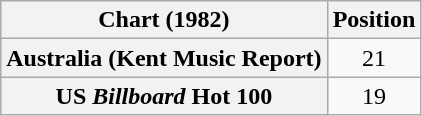<table class="wikitable sortable plainrowheaders" style="text-align:center">
<tr>
<th>Chart (1982)</th>
<th>Position</th>
</tr>
<tr>
<th scope="row">Australia (Kent Music Report)</th>
<td>21</td>
</tr>
<tr>
<th scope="row">US <em>Billboard</em> Hot 100</th>
<td>19</td>
</tr>
</table>
